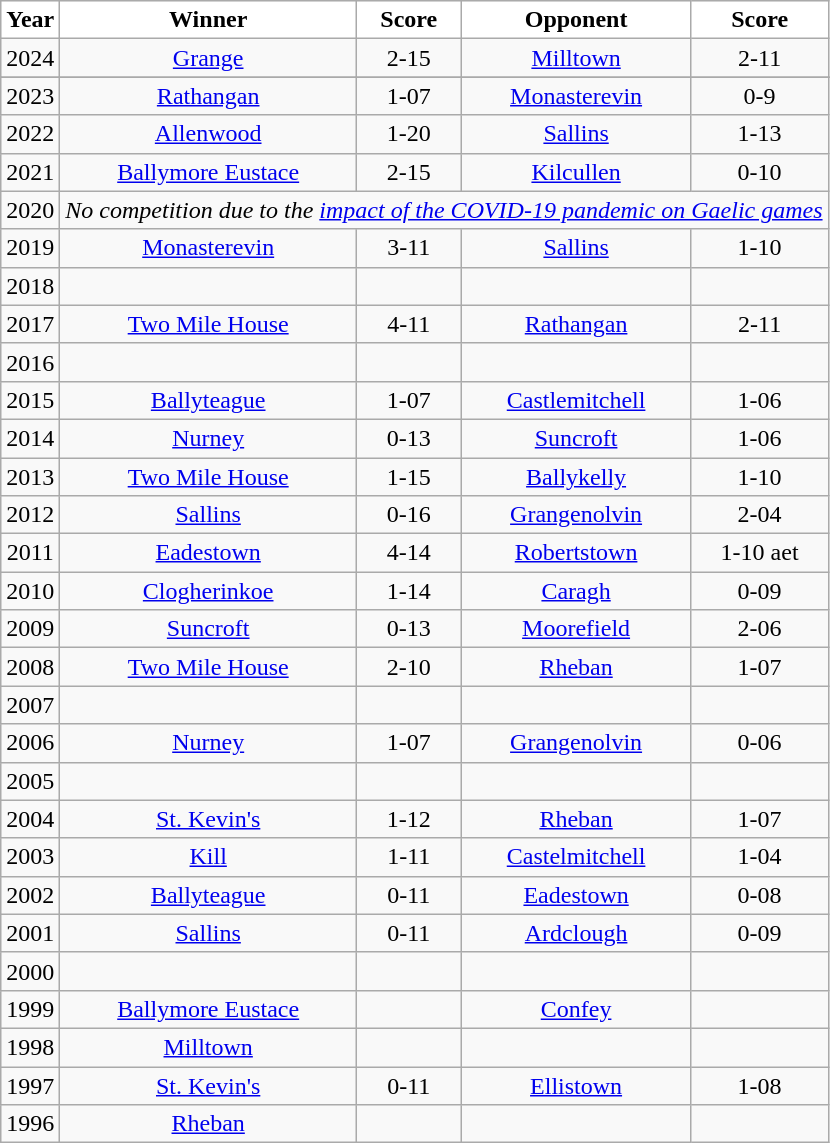<table class="wikitable" style="text-align:center;">
<tr>
<th style="background:white;color:black"><strong>Year</strong></th>
<th style="background:white;color:black"><strong>Winner</strong></th>
<th style="background:white;color:black"><strong>Score</strong></th>
<th style="background:white;color:black"><strong>Opponent</strong></th>
<th style="background:white;color:black"><strong>Score</strong></th>
</tr>
<tr>
<td>2024 </td>
<td><a href='#'>Grange</a></td>
<td>2-15</td>
<td><a href='#'>Milltown</a></td>
<td>2-11</td>
</tr>
<tr>
</tr>
<tr>
<td>2023</td>
<td><a href='#'>Rathangan</a></td>
<td>1-07</td>
<td><a href='#'>Monasterevin</a></td>
<td>0-9</td>
</tr>
<tr>
<td>2022</td>
<td><a href='#'>Allenwood</a></td>
<td>1-20</td>
<td><a href='#'>Sallins</a></td>
<td>1-13</td>
</tr>
<tr>
<td>2021</td>
<td><a href='#'>Ballymore Eustace</a></td>
<td>2-15</td>
<td><a href='#'>Kilcullen</a></td>
<td>0-10</td>
</tr>
<tr>
<td>2020</td>
<td colspan="6" style="text-align: center;"><em>No competition due to the <a href='#'>impact of the COVID-19 pandemic on Gaelic games</a></em></td>
</tr>
<tr>
<td>2019</td>
<td><a href='#'>Monasterevin</a></td>
<td>3-11</td>
<td><a href='#'>Sallins</a></td>
<td>1-10</td>
</tr>
<tr>
<td>2018</td>
<td></td>
<td></td>
<td></td>
<td></td>
</tr>
<tr>
<td>2017</td>
<td><a href='#'>Two Mile House</a></td>
<td>4-11</td>
<td><a href='#'>Rathangan</a></td>
<td>2-11</td>
</tr>
<tr>
<td>2016</td>
<td></td>
<td></td>
<td></td>
<td></td>
</tr>
<tr>
<td>2015</td>
<td><a href='#'>Ballyteague</a></td>
<td>1-07</td>
<td><a href='#'>Castlemitchell</a></td>
<td>1-06</td>
</tr>
<tr>
<td>2014</td>
<td><a href='#'>Nurney</a></td>
<td>0-13</td>
<td><a href='#'>Suncroft</a></td>
<td>1-06</td>
</tr>
<tr>
<td>2013</td>
<td><a href='#'>Two Mile House</a></td>
<td>1-15</td>
<td><a href='#'>Ballykelly</a></td>
<td>1-10</td>
</tr>
<tr>
<td>2012</td>
<td><a href='#'>Sallins</a></td>
<td>0-16</td>
<td><a href='#'>Grangenolvin</a></td>
<td>2-04</td>
</tr>
<tr>
<td>2011</td>
<td><a href='#'>Eadestown</a></td>
<td>4-14</td>
<td><a href='#'>Robertstown</a></td>
<td>1-10 aet</td>
</tr>
<tr>
<td>2010</td>
<td><a href='#'>Clogherinkoe</a></td>
<td>1-14</td>
<td><a href='#'>Caragh</a></td>
<td>0-09</td>
</tr>
<tr>
<td>2009 </td>
<td><a href='#'>Suncroft</a></td>
<td>0-13</td>
<td><a href='#'>Moorefield</a></td>
<td>2-06</td>
</tr>
<tr>
<td>2008 </td>
<td><a href='#'>Two Mile House</a></td>
<td>2-10</td>
<td><a href='#'>Rheban</a></td>
<td>1-07</td>
</tr>
<tr>
<td>2007</td>
<td></td>
<td></td>
<td></td>
<td></td>
</tr>
<tr>
<td>2006 </td>
<td><a href='#'>Nurney</a></td>
<td>1-07</td>
<td><a href='#'>Grangenolvin</a></td>
<td>0-06</td>
</tr>
<tr>
<td>2005</td>
<td></td>
<td></td>
<td></td>
<td></td>
</tr>
<tr>
<td>2004</td>
<td><a href='#'>St. Kevin's</a></td>
<td>1-12</td>
<td><a href='#'>Rheban</a></td>
<td>1-07</td>
</tr>
<tr>
<td>2003</td>
<td><a href='#'>Kill</a></td>
<td>1-11</td>
<td><a href='#'>Castelmitchell</a></td>
<td>1-04</td>
</tr>
<tr>
<td>2002</td>
<td><a href='#'>Ballyteague</a></td>
<td>0-11</td>
<td><a href='#'>Eadestown</a></td>
<td>0-08</td>
</tr>
<tr>
<td>2001</td>
<td><a href='#'>Sallins</a></td>
<td>0-11</td>
<td><a href='#'>Ardclough</a></td>
<td>0-09</td>
</tr>
<tr>
<td>2000</td>
<td></td>
<td></td>
<td></td>
<td></td>
</tr>
<tr>
<td>1999</td>
<td><a href='#'>Ballymore Eustace</a></td>
<td></td>
<td><a href='#'>Confey</a></td>
<td></td>
</tr>
<tr>
<td>1998</td>
<td><a href='#'>Milltown</a></td>
<td></td>
<td></td>
<td></td>
</tr>
<tr>
<td>1997</td>
<td><a href='#'>St. Kevin's</a></td>
<td>0-11</td>
<td><a href='#'>Ellistown</a></td>
<td>1-08</td>
</tr>
<tr>
<td>1996</td>
<td><a href='#'>Rheban</a></td>
<td></td>
<td></td>
<td></td>
</tr>
</table>
